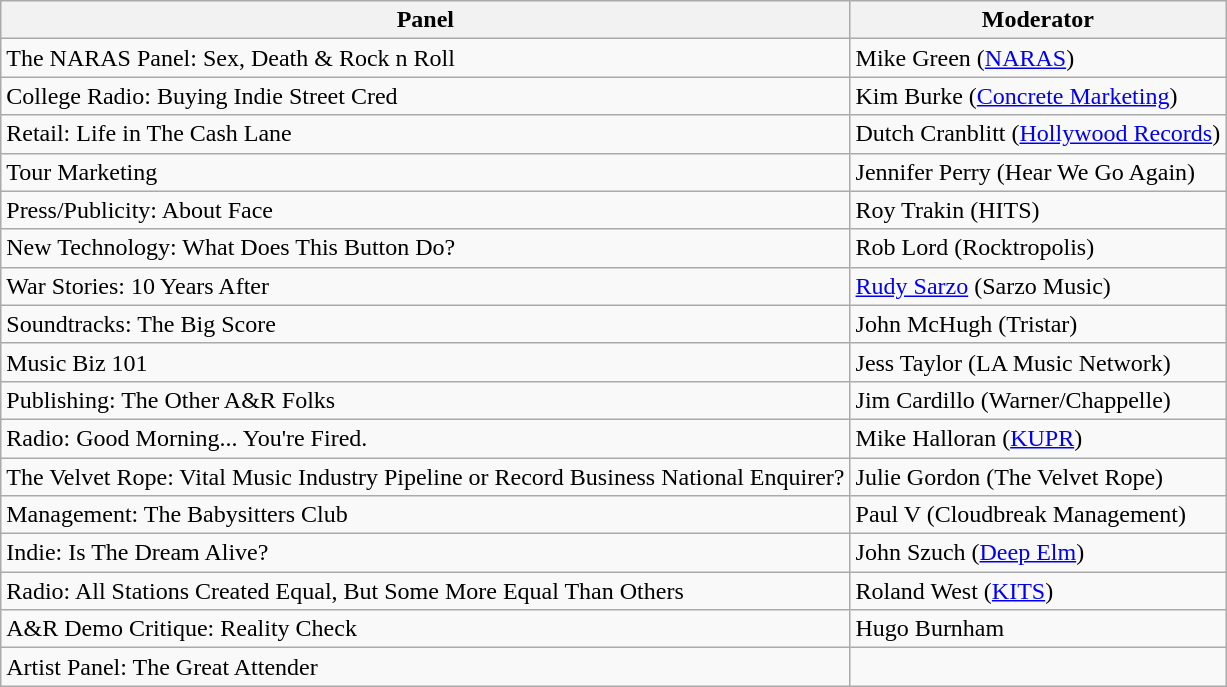<table class="wikitable">
<tr>
<th>Panel</th>
<th>Moderator</th>
</tr>
<tr>
<td>The NARAS Panel: Sex, Death & Rock n Roll</td>
<td>Mike Green (<a href='#'>NARAS</a>)</td>
</tr>
<tr>
<td>College Radio: Buying Indie Street Cred</td>
<td>Kim Burke (<a href='#'>Concrete Marketing</a>)</td>
</tr>
<tr>
<td>Retail: Life in The Cash Lane</td>
<td>Dutch Cranblitt (<a href='#'>Hollywood Records</a>)</td>
</tr>
<tr>
<td>Tour Marketing</td>
<td>Jennifer Perry (Hear We Go Again)</td>
</tr>
<tr>
<td>Press/Publicity: About Face</td>
<td>Roy Trakin (HITS)</td>
</tr>
<tr>
<td>New Technology: What Does This Button Do?</td>
<td>Rob Lord (Rocktropolis)</td>
</tr>
<tr>
<td>War Stories: 10 Years After</td>
<td><a href='#'>Rudy Sarzo</a> (Sarzo Music)</td>
</tr>
<tr>
<td>Soundtracks: The Big Score</td>
<td>John McHugh (Tristar)</td>
</tr>
<tr>
<td>Music Biz 101</td>
<td>Jess Taylor (LA Music Network)</td>
</tr>
<tr>
<td>Publishing: The Other A&R Folks</td>
<td>Jim Cardillo (Warner/Chappelle)</td>
</tr>
<tr>
<td>Radio: Good Morning... You're Fired.</td>
<td>Mike Halloran (<a href='#'>KUPR</a>)</td>
</tr>
<tr>
<td>The Velvet Rope: Vital Music Industry Pipeline or Record Business National Enquirer?</td>
<td>Julie Gordon (The Velvet Rope)</td>
</tr>
<tr>
<td>Management: The Babysitters Club</td>
<td>Paul V (Cloudbreak Management)</td>
</tr>
<tr>
<td>Indie: Is The Dream Alive?</td>
<td>John Szuch (<a href='#'>Deep Elm</a>)</td>
</tr>
<tr>
<td>Radio: All Stations Created Equal, But Some More Equal Than Others</td>
<td>Roland West (<a href='#'>KITS</a>)</td>
</tr>
<tr>
<td>A&R Demo Critique: Reality Check</td>
<td>Hugo Burnham</td>
</tr>
<tr>
<td>Artist Panel: The Great Attender</td>
</tr>
</table>
